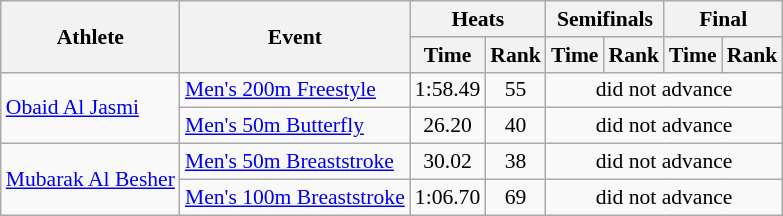<table class=wikitable style="font-size:90%">
<tr>
<th rowspan="2">Athlete</th>
<th rowspan="2">Event</th>
<th colspan="2">Heats</th>
<th colspan="2">Semifinals</th>
<th colspan="2">Final</th>
</tr>
<tr>
<th>Time</th>
<th>Rank</th>
<th>Time</th>
<th>Rank</th>
<th>Time</th>
<th>Rank</th>
</tr>
<tr>
<td rowspan="2"><a href='#'>Obaid Al Jasmi</a></td>
<td><a href='#'>Men's 200m Freestyle</a></td>
<td align=center>1:58.49</td>
<td align=center>55</td>
<td align=center colspan=4>did not advance</td>
</tr>
<tr>
<td><a href='#'>Men's 50m Butterfly</a></td>
<td align=center>26.20</td>
<td align=center>40</td>
<td align=center colspan=4>did not advance</td>
</tr>
<tr>
<td rowspan="2"><a href='#'>Mubarak Al Besher</a></td>
<td><a href='#'>Men's 50m Breaststroke</a></td>
<td align=center>30.02</td>
<td align=center>38</td>
<td align=center colspan=4>did not advance</td>
</tr>
<tr>
<td><a href='#'>Men's 100m Breaststroke</a></td>
<td align=center>1:06.70</td>
<td align=center>69</td>
<td align=center colspan=4>did not advance</td>
</tr>
</table>
